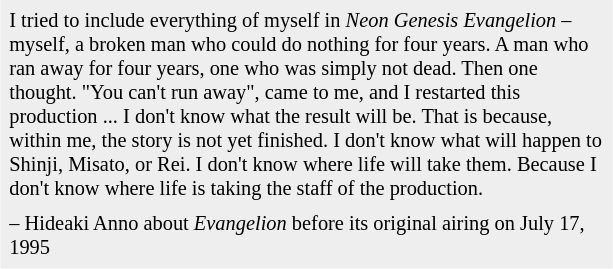<table class="toccolours" style="float:right; margin-left:1em; margin-right:2em; font-size:85%; background:#eee; color:black; width:30em; max-width:40%;" cellspacing="5">
<tr>
<td style="text-align: left;">I tried to include everything of myself in <em>Neon Genesis Evangelion</em> – myself, a broken man who could do nothing for four years. A man who ran away for four years, one who was simply not dead. Then one thought. "You can't run away", came to me, and I restarted this production ... I don't know what the result will be. That is because, within me, the story is not yet finished. I don't know what will happen to Shinji, Misato, or Rei. I don't know where life will take them. Because I don't know where life is taking the staff of the production.</td>
</tr>
<tr>
<td style="text-align: left;">– Hideaki Anno about <em>Evangelion</em> before its original airing on July 17, 1995</td>
</tr>
</table>
